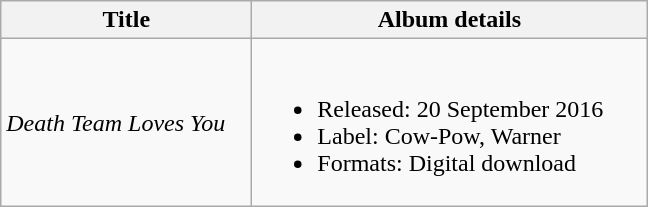<table class="wikitable">
<tr>
<th scope="col" style="width:10em;">Title</th>
<th scope="col" style="width:16em;">Album details</th>
</tr>
<tr>
<td scope="row"><em>Death Team Loves You</em></td>
<td><br><ul><li>Released: 20 September 2016</li><li>Label: Cow-Pow, Warner</li><li>Formats: Digital download</li></ul></td>
</tr>
</table>
